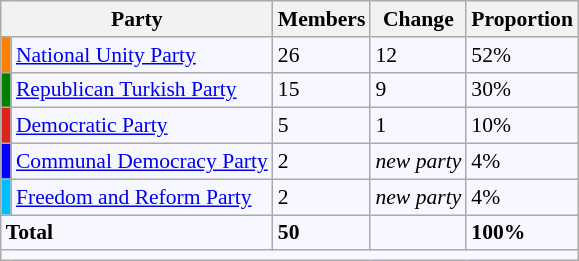<table class=wikitable style="border:1px solid #8888aa; background-color:#f7f8ff; padding:0px; font-size:90%;">
<tr>
<th colspan="2">Party</th>
<th>Members</th>
<th>Change</th>
<th>Proportion</th>
</tr>
<tr>
<td style="background: #FF7F00"></td>
<td><a href='#'>National Unity Party</a></td>
<td>26</td>
<td>12</td>
<td>52%</td>
</tr>
<tr>
<td style="background: #008000"></td>
<td><a href='#'>Republican Turkish Party</a></td>
<td>15</td>
<td>9</td>
<td>30%</td>
</tr>
<tr>
<td style="background: #DC241f"></td>
<td><a href='#'>Democratic Party</a></td>
<td>5</td>
<td>1</td>
<td>10%</td>
</tr>
<tr>
<td style="background: #0000FF"></td>
<td><a href='#'>Communal Democracy Party</a></td>
<td>2</td>
<td><em>new party</em></td>
<td>4%</td>
</tr>
<tr>
<td style="background: #00BFFF"></td>
<td><a href='#'>Freedom and Reform Party</a></td>
<td>2</td>
<td><em>new party</em></td>
<td>4%</td>
</tr>
<tr>
<td colspan="2"><strong>Total</strong></td>
<td><strong>50</strong></td>
<td></td>
<td><strong>100%</strong></td>
</tr>
<tr>
<td colspan="7"></td>
</tr>
</table>
